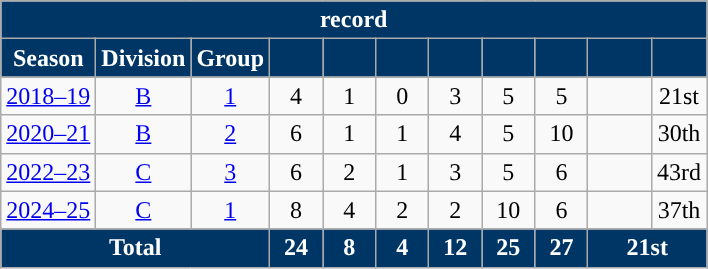<table class="wikitable" style="text-align:center;">
<tr>
<th colspan=11 style="background:#003665; color:white; "><a href='#'></a> record</th>
</tr>
<tr>
<th style="background:#003665; color:white; ">Season</th>
<th style="background:#003665; color:white; ">Division</th>
<th style="background:#003665; color:white; ">Group</th>
<th width="28" style="background:#003665; color:white; "></th>
<th width="28" style="background:#003665; color:white; "></th>
<th width="28" style="background:#003665; color:white; "></th>
<th width="28" style="background:#003665; color:white; "></th>
<th width="28" style="background:#003665; color:white; "></th>
<th width="28" style="background:#003665; color:white; "></th>
<th width="35" style="background:#003665; color:white; "></th>
<th width="28" style="background:#003665; color:white; "></th>
</tr>
<tr>
<td><a href='#'>2018–19</a></td>
<td><a href='#'>B</a></td>
<td><a href='#'>1</a></td>
<td>4</td>
<td>1</td>
<td>0</td>
<td>3</td>
<td>5</td>
<td>5</td>
<td></td>
<td>21st</td>
</tr>
<tr>
<td><a href='#'>2020–21</a></td>
<td><a href='#'>B</a></td>
<td><a href='#'>2</a></td>
<td>6</td>
<td>1</td>
<td>1</td>
<td>4</td>
<td>5</td>
<td>10</td>
<td></td>
<td>30th</td>
</tr>
<tr>
<td><a href='#'>2022–23</a></td>
<td><a href='#'>C</a></td>
<td><a href='#'>3</a></td>
<td>6</td>
<td>2</td>
<td>1</td>
<td>3</td>
<td>5</td>
<td>6</td>
<td></td>
<td>43rd</td>
</tr>
<tr>
<td><a href='#'>2024–25</a></td>
<td><a href='#'>C</a></td>
<td><a href='#'>1</a></td>
<td>8</td>
<td>4</td>
<td>2</td>
<td>2</td>
<td>10</td>
<td>6</td>
<td></td>
<td>37th</td>
</tr>
<tr>
<th colspan=3 style="background:#003665; color:white; ">Total</th>
<th style="background:#003665; color:white; ">24</th>
<th style="background:#003665; color:white; ">8</th>
<th style="background:#003665; color:white; ">4</th>
<th style="background:#003665; color:white; ">12</th>
<th style="background:#003665; color:white; ">25</th>
<th style="background:#003665; color:white; ">27</th>
<th colspan=2 style="background:#003665; color:white; ">21st</th>
</tr>
</table>
